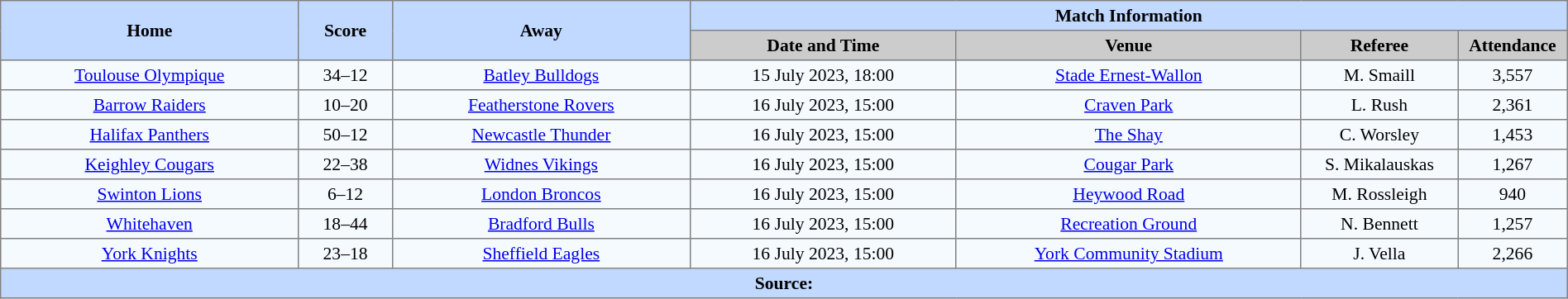<table border=1 style="border-collapse:collapse; font-size:90%; text-align:center;" cellpadding=3 cellspacing=0 width=100%>
<tr bgcolor=#C1D8FF>
<th scope="col" rowspan=2 width=19%>Home</th>
<th scope="col" rowspan=2 width=6%>Score</th>
<th scope="col" rowspan=2 width=19%>Away</th>
<th colspan=6>Match Information</th>
</tr>
<tr bgcolor=#CCCCCC>
<th scope="col" width=17%>Date and Time</th>
<th scope="col" width=22%>Venue</th>
<th scope="col" width=10%>Referee</th>
<th scope="col" width=7%>Attendance</th>
</tr>
<tr bgcolor=#F5FAFF>
<td> <a href='#'>Toulouse Olympique</a></td>
<td>34–12</td>
<td> <a href='#'>Batley Bulldogs</a></td>
<td>15 July 2023, 18:00</td>
<td><a href='#'>Stade Ernest-Wallon</a></td>
<td>M. Smaill</td>
<td>3,557</td>
</tr>
<tr bgcolor=#F5FAFF>
<td> <a href='#'>Barrow Raiders</a></td>
<td>10–20</td>
<td> <a href='#'>Featherstone Rovers</a></td>
<td>16 July 2023, 15:00</td>
<td><a href='#'>Craven Park</a></td>
<td>L. Rush</td>
<td>2,361</td>
</tr>
<tr bgcolor=#F5FAFF>
<td> <a href='#'>Halifax Panthers</a></td>
<td>50–12</td>
<td> <a href='#'>Newcastle Thunder</a></td>
<td>16 July 2023, 15:00</td>
<td><a href='#'>The Shay</a></td>
<td>C. Worsley</td>
<td>1,453</td>
</tr>
<tr bgcolor=#F5FAFF>
<td> <a href='#'>Keighley Cougars</a></td>
<td>22–38</td>
<td> <a href='#'>Widnes Vikings</a></td>
<td>16 July 2023, 15:00</td>
<td><a href='#'>Cougar Park</a></td>
<td>S. Mikalauskas</td>
<td>1,267</td>
</tr>
<tr bgcolor=#F5FAFF>
<td> <a href='#'>Swinton Lions</a></td>
<td>6–12</td>
<td> <a href='#'>London Broncos</a></td>
<td>16 July 2023, 15:00</td>
<td><a href='#'>Heywood Road</a></td>
<td>M. Rossleigh</td>
<td>940</td>
</tr>
<tr bgcolor=#F5FAFF>
<td> <a href='#'>Whitehaven</a></td>
<td>18–44</td>
<td> <a href='#'>Bradford Bulls</a></td>
<td>16 July 2023, 15:00</td>
<td><a href='#'>Recreation Ground</a></td>
<td>N. Bennett</td>
<td>1,257</td>
</tr>
<tr bgcolor=#F5FAFF>
<td> <a href='#'>York Knights</a></td>
<td>23–18</td>
<td> <a href='#'>Sheffield Eagles</a></td>
<td>16 July 2023, 15:00</td>
<td><a href='#'>York Community Stadium</a></td>
<td>J. Vella</td>
<td>2,266</td>
</tr>
<tr style="background:#c1d8ff;">
<th colspan=7>Source:</th>
</tr>
</table>
